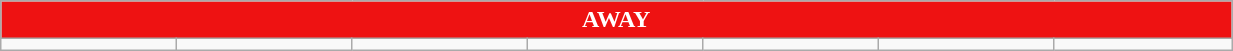<table class="wikitable collapsible collapsed" style="width:65%">
<tr>
<th colspan=16 ! style="color:white; background:#EE1212">AWAY</th>
</tr>
<tr>
<td></td>
<td></td>
<td></td>
<td></td>
<td></td>
<td></td>
<td></td>
</tr>
</table>
